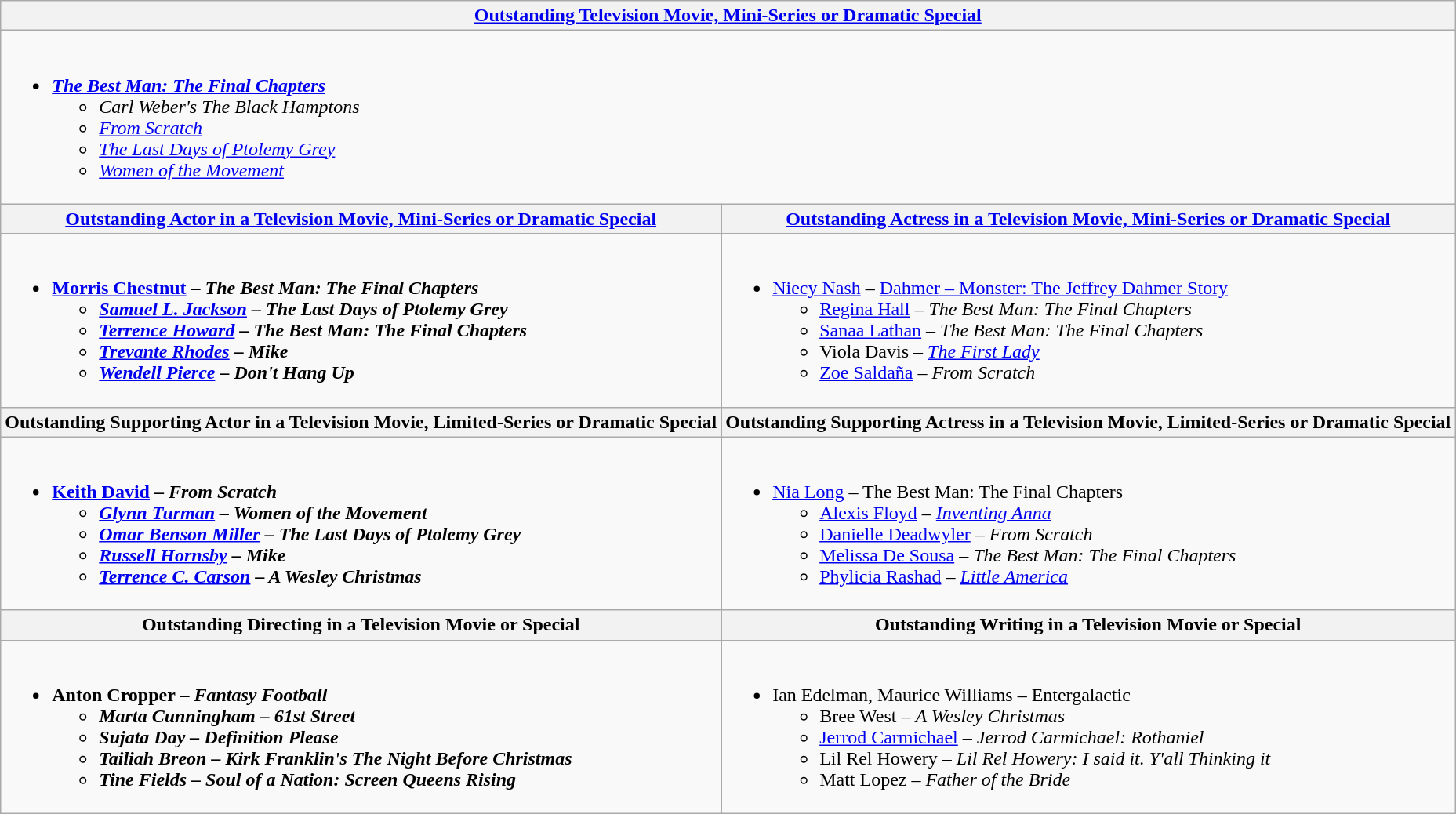<table class="wikitable" style="width=72%">
<tr>
<th colspan="2" style="width=50%"><a href='#'>Outstanding Television Movie, Mini-Series or Dramatic Special</a></th>
</tr>
<tr>
<td colspan="2" valign="top"><br><ul><li><strong><em><a href='#'>The Best Man: The Final Chapters</a></em></strong><ul><li><em>Carl Weber's The Black Hamptons</em></li><li><em><a href='#'>From Scratch</a></em></li><li><em><a href='#'>The Last Days of Ptolemy Grey</a></em></li><li><em><a href='#'>Women of the Movement</a></em></li></ul></li></ul></td>
</tr>
<tr>
<th><a href='#'>Outstanding Actor in a Television Movie, Mini-Series or Dramatic Special</a></th>
<th><a href='#'>Outstanding Actress in a Television Movie, Mini-Series or Dramatic Special</a></th>
</tr>
<tr>
<td valign="top"><br><ul><li><strong><a href='#'>Morris Chestnut</a> – <em>The Best Man: The Final Chapters<strong><em><ul><li><a href='#'>Samuel L. Jackson</a> – </em>The Last Days of Ptolemy Grey<em></li><li><a href='#'>Terrence Howard</a> – </em>The Best Man: The Final Chapters<em></li><li><a href='#'>Trevante Rhodes</a> – </em>Mike<em></li><li><a href='#'>Wendell Pierce</a> – </em>Don't Hang Up<em></li></ul></li></ul></td>
<td valign="top"><br><ul><li></strong><a href='#'>Niecy Nash</a> – </em><a href='#'>Dahmer – Monster: The Jeffrey Dahmer Story</a></em></strong><ul><li><a href='#'>Regina Hall</a> – <em>The Best Man: The Final Chapters</em></li><li><a href='#'>Sanaa Lathan</a> – <em>The Best Man: The Final Chapters</em></li><li>Viola Davis – <em><a href='#'>The First Lady</a></em></li><li><a href='#'>Zoe Saldaña</a> – <em>From Scratch</em></li></ul></li></ul></td>
</tr>
<tr>
<th>Outstanding Supporting Actor in a Television Movie, Limited-Series or Dramatic Special</th>
<th>Outstanding Supporting Actress in a Television Movie, Limited-Series or Dramatic Special</th>
</tr>
<tr>
<td valign="top"><br><ul><li><strong><a href='#'>Keith David</a> – <em>From Scratch<strong><em><ul><li><a href='#'>Glynn Turman</a> – </em>Women of the Movement<em></li><li><a href='#'>Omar Benson Miller</a> – </em>The Last Days of Ptolemy Grey<em></li><li><a href='#'>Russell Hornsby</a> – </em>Mike<em></li><li><a href='#'>Terrence C. Carson</a> – </em>A Wesley Christmas<em></li></ul></li></ul></td>
<td valign="top"><br><ul><li></strong><a href='#'>Nia Long</a> – </em>The Best Man: The Final Chapters</em></strong><ul><li><a href='#'>Alexis Floyd</a> – <em><a href='#'>Inventing Anna</a></em></li><li><a href='#'>Danielle Deadwyler</a> – <em>From Scratch</em></li><li><a href='#'>Melissa De Sousa</a> – <em>The Best Man: The Final Chapters</em></li><li><a href='#'>Phylicia Rashad</a> – <em><a href='#'>Little America</a></em></li></ul></li></ul></td>
</tr>
<tr>
<th>Outstanding Directing in a Television Movie or Special</th>
<th>Outstanding Writing in a Television Movie or Special</th>
</tr>
<tr>
<td valign="top"><br><ul><li><strong>Anton Cropper – <em>Fantasy Football<strong><em><ul><li>Marta Cunningham – </em>61st Street<em></li><li>Sujata Day – </em>Definition Please<em></li><li>Tailiah Breon – </em>Kirk Franklin's The Night Before Christmas<em></li><li>Tine Fields – </em>Soul of a Nation: Screen Queens Rising<em></li></ul></li></ul></td>
<td valign="top"><br><ul><li></strong>Ian Edelman, Maurice Williams – </em>Entergalactic</em></strong><ul><li>Bree West – <em>A Wesley Christmas</em></li><li><a href='#'>Jerrod Carmichael</a> – <em>Jerrod Carmichael: Rothaniel</em></li><li>Lil Rel Howery – <em>Lil Rel Howery: I said it. Y'all Thinking it</em></li><li>Matt Lopez – <em>Father of the Bride</em></li></ul></li></ul></td>
</tr>
</table>
